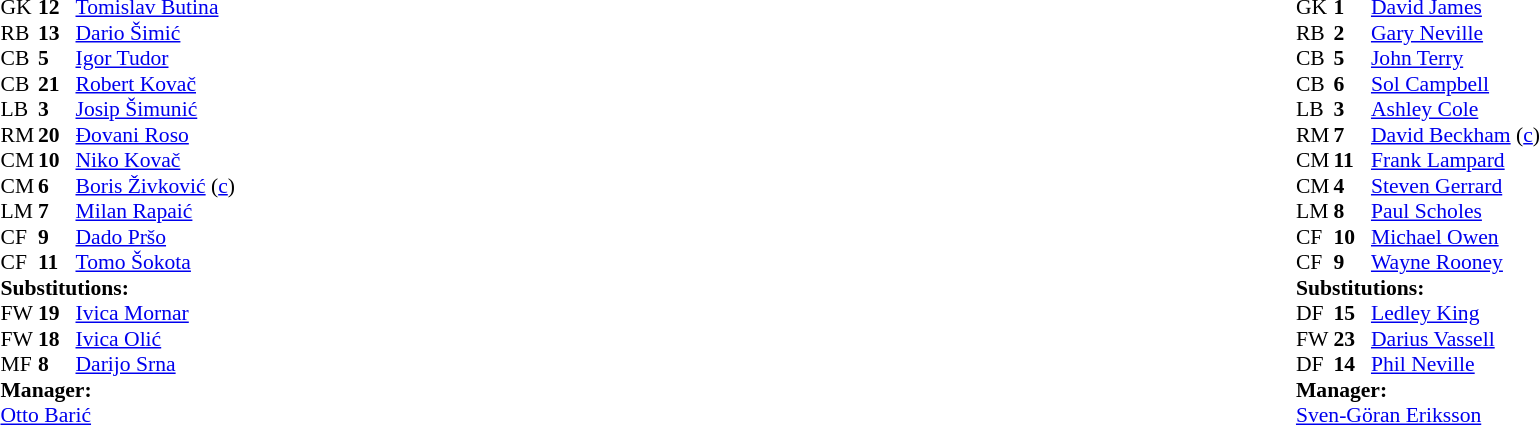<table style="width:100%;">
<tr>
<td style="vertical-align:top; width:40%;"><br><table style="font-size:90%" cellspacing="0" cellpadding="0">
<tr>
<th width="25"></th>
<th width="25"></th>
</tr>
<tr>
<td>GK</td>
<td><strong>12</strong></td>
<td><a href='#'>Tomislav Butina</a></td>
</tr>
<tr>
<td>RB</td>
<td><strong>13</strong></td>
<td><a href='#'>Dario Šimić</a></td>
<td></td>
<td></td>
</tr>
<tr>
<td>CB</td>
<td><strong>5</strong></td>
<td><a href='#'>Igor Tudor</a></td>
</tr>
<tr>
<td>CB</td>
<td><strong>21</strong></td>
<td><a href='#'>Robert Kovač</a></td>
<td></td>
<td></td>
</tr>
<tr>
<td>LB</td>
<td><strong>3</strong></td>
<td><a href='#'>Josip Šimunić</a></td>
</tr>
<tr>
<td>RM</td>
<td><strong>20</strong></td>
<td><a href='#'>Đovani Roso</a></td>
</tr>
<tr>
<td>CM</td>
<td><strong>10</strong></td>
<td><a href='#'>Niko Kovač</a></td>
</tr>
<tr>
<td>CM</td>
<td><strong>6</strong></td>
<td><a href='#'>Boris Živković</a> (<a href='#'>c</a>)</td>
</tr>
<tr>
<td>LM</td>
<td><strong>7</strong></td>
<td><a href='#'>Milan Rapaić</a></td>
<td></td>
<td></td>
</tr>
<tr>
<td>CF</td>
<td><strong>9</strong></td>
<td><a href='#'>Dado Pršo</a></td>
</tr>
<tr>
<td>CF</td>
<td><strong>11</strong></td>
<td><a href='#'>Tomo Šokota</a></td>
</tr>
<tr>
<td colspan=3><strong>Substitutions:</strong></td>
</tr>
<tr>
<td>FW</td>
<td><strong>19</strong></td>
<td><a href='#'>Ivica Mornar</a></td>
<td></td>
<td></td>
</tr>
<tr>
<td>FW</td>
<td><strong>18</strong></td>
<td><a href='#'>Ivica Olić</a></td>
<td></td>
<td></td>
</tr>
<tr>
<td>MF</td>
<td><strong>8</strong></td>
<td><a href='#'>Darijo Srna</a></td>
<td></td>
<td></td>
</tr>
<tr>
<td colspan=3><strong>Manager:</strong></td>
</tr>
<tr>
<td colspan=3><a href='#'>Otto Barić</a></td>
</tr>
</table>
</td>
<td valign="top"></td>
<td style="vertical-align:top; width:50%;"><br><table style="font-size:90%; margin:auto;" cellspacing="0" cellpadding="0">
<tr>
<th width=25></th>
<th width=25></th>
</tr>
<tr>
<td>GK</td>
<td><strong>1</strong></td>
<td><a href='#'>David James</a></td>
</tr>
<tr>
<td>RB</td>
<td><strong>2</strong></td>
<td><a href='#'>Gary Neville</a></td>
</tr>
<tr>
<td>CB</td>
<td><strong>5</strong></td>
<td><a href='#'>John Terry</a></td>
</tr>
<tr>
<td>CB</td>
<td><strong>6</strong></td>
<td><a href='#'>Sol Campbell</a></td>
</tr>
<tr>
<td>LB</td>
<td><strong>3</strong></td>
<td><a href='#'>Ashley Cole</a></td>
</tr>
<tr>
<td>RM</td>
<td><strong>7</strong></td>
<td><a href='#'>David Beckham</a> (<a href='#'>c</a>)</td>
</tr>
<tr>
<td>CM</td>
<td><strong>11</strong></td>
<td><a href='#'>Frank Lampard</a></td>
<td></td>
<td></td>
</tr>
<tr>
<td>CM</td>
<td><strong>4</strong></td>
<td><a href='#'>Steven Gerrard</a></td>
</tr>
<tr>
<td>LM</td>
<td><strong>8</strong></td>
<td><a href='#'>Paul Scholes</a></td>
<td></td>
<td></td>
</tr>
<tr>
<td>CF</td>
<td><strong>10</strong></td>
<td><a href='#'>Michael Owen</a></td>
</tr>
<tr>
<td>CF</td>
<td><strong>9</strong></td>
<td><a href='#'>Wayne Rooney</a></td>
<td></td>
<td></td>
</tr>
<tr>
<td colspan=3><strong>Substitutions:</strong></td>
</tr>
<tr>
<td>DF</td>
<td><strong>15</strong></td>
<td><a href='#'>Ledley King</a></td>
<td></td>
<td></td>
</tr>
<tr>
<td>FW</td>
<td><strong>23</strong></td>
<td><a href='#'>Darius Vassell</a></td>
<td></td>
<td></td>
</tr>
<tr>
<td>DF</td>
<td><strong>14</strong></td>
<td><a href='#'>Phil Neville</a></td>
<td></td>
<td></td>
</tr>
<tr>
<td colspan=3><strong>Manager:</strong></td>
</tr>
<tr>
<td colspan=3> <a href='#'>Sven-Göran Eriksson</a></td>
</tr>
</table>
</td>
</tr>
</table>
